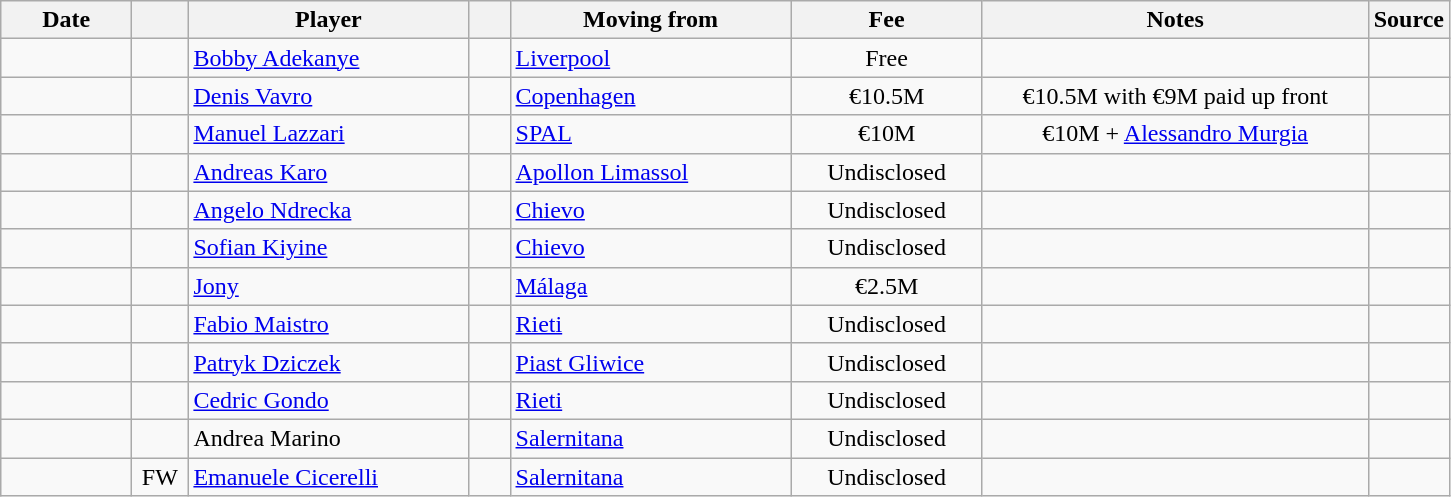<table class="wikitable sortable">
<tr>
<th style="width:80px;">Date</th>
<th style="width:30px;"></th>
<th style="width:180px;">Player</th>
<th style="width:20px;"></th>
<th style="width:180px;">Moving from</th>
<th style="width:120px;" class="unsortable">Fee</th>
<th style="width:250px;" class="unsortable">Notes</th>
<th style="width:20px;">Source</th>
</tr>
<tr>
<td></td>
<td align=center></td>
<td> <a href='#'>Bobby Adekanye</a></td>
<td align=center></td>
<td> <a href='#'>Liverpool</a></td>
<td align=center>Free</td>
<td align=center></td>
<td></td>
</tr>
<tr>
<td></td>
<td align=center></td>
<td> <a href='#'>Denis Vavro</a></td>
<td align=center></td>
<td> <a href='#'>Copenhagen</a></td>
<td align=center>€10.5M</td>
<td align=center>€10.5M with €9M paid up front</td>
<td></td>
</tr>
<tr>
<td></td>
<td align=center></td>
<td> <a href='#'>Manuel Lazzari</a></td>
<td align=center></td>
<td> <a href='#'>SPAL</a></td>
<td align=center>€10M</td>
<td align=center>€10M + <a href='#'>Alessandro Murgia</a></td>
<td></td>
</tr>
<tr>
<td></td>
<td align=center></td>
<td> <a href='#'>Andreas Karo</a></td>
<td align=center></td>
<td> <a href='#'>Apollon Limassol</a></td>
<td align=center>Undisclosed</td>
<td align=center></td>
<td></td>
</tr>
<tr>
<td></td>
<td align=center></td>
<td> <a href='#'>Angelo Ndrecka</a></td>
<td align=center></td>
<td> <a href='#'>Chievo</a></td>
<td align=center>Undisclosed</td>
<td align=center></td>
<td></td>
</tr>
<tr>
<td></td>
<td align=center></td>
<td> <a href='#'>Sofian Kiyine</a></td>
<td align=center></td>
<td> <a href='#'>Chievo</a></td>
<td align=center>Undisclosed</td>
<td align=center></td>
<td></td>
</tr>
<tr>
<td></td>
<td align=center></td>
<td> <a href='#'>Jony</a></td>
<td align=center></td>
<td> <a href='#'>Málaga</a></td>
<td align=center>€2.5M</td>
<td align=center></td>
<td></td>
</tr>
<tr>
<td></td>
<td align=center></td>
<td> <a href='#'>Fabio Maistro</a></td>
<td align=center></td>
<td> <a href='#'>Rieti</a></td>
<td align=center>Undisclosed</td>
<td align=center></td>
<td></td>
</tr>
<tr>
<td></td>
<td align=center></td>
<td> <a href='#'>Patryk Dziczek</a></td>
<td align=center></td>
<td> <a href='#'>Piast Gliwice</a></td>
<td align=center>Undisclosed</td>
<td align=center></td>
<td></td>
</tr>
<tr>
<td></td>
<td align=center></td>
<td> <a href='#'>Cedric Gondo</a></td>
<td align=center></td>
<td> <a href='#'>Rieti</a></td>
<td align=center>Undisclosed</td>
<td align=center></td>
<td></td>
</tr>
<tr>
<td></td>
<td align=center></td>
<td> Andrea Marino</td>
<td align=center></td>
<td> <a href='#'>Salernitana</a></td>
<td align=center>Undisclosed</td>
<td align=center></td>
<td></td>
</tr>
<tr>
<td></td>
<td align=center>FW</td>
<td> <a href='#'>Emanuele Cicerelli</a></td>
<td align=center></td>
<td> <a href='#'>Salernitana</a></td>
<td align=center>Undisclosed</td>
<td align=center></td>
<td></td>
</tr>
</table>
